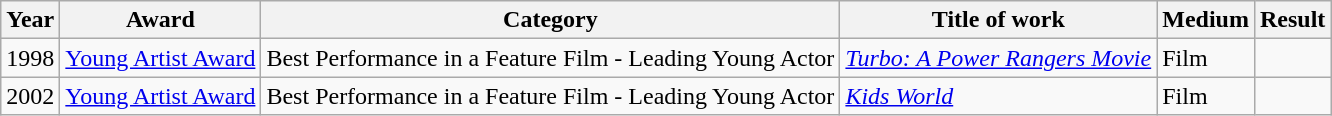<table class="wikitable sortable">
<tr>
<th>Year</th>
<th>Award</th>
<th>Category</th>
<th>Title of work</th>
<th>Medium</th>
<th>Result</th>
</tr>
<tr>
<td>1998</td>
<td><a href='#'>Young Artist Award</a></td>
<td>Best Performance in a Feature Film - Leading Young Actor</td>
<td><em><a href='#'>Turbo: A Power Rangers Movie</a></em></td>
<td>Film</td>
<td></td>
</tr>
<tr>
<td>2002</td>
<td><a href='#'>Young Artist Award</a></td>
<td>Best Performance in a Feature Film - Leading Young Actor</td>
<td><em><a href='#'>Kids World</a></em></td>
<td>Film</td>
<td></td>
</tr>
</table>
